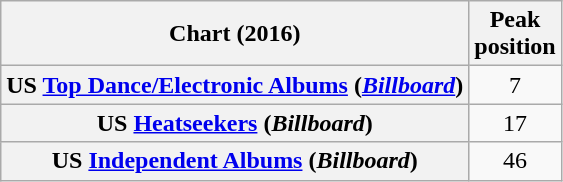<table class="wikitable sortable plainrowheaders" style="text-align:center">
<tr>
<th scope="col">Chart (2016)</th>
<th scope="col">Peak<br>position</th>
</tr>
<tr>
<th scope="row">US <a href='#'>Top Dance/Electronic Albums</a> (<em><a href='#'>Billboard</a></em>)</th>
<td>7</td>
</tr>
<tr>
<th scope="row">US <a href='#'>Heatseekers</a> (<em>Billboard</em>)</th>
<td>17</td>
</tr>
<tr>
<th scope="row">US <a href='#'>Independent Albums</a> (<em>Billboard</em>)</th>
<td>46</td>
</tr>
</table>
